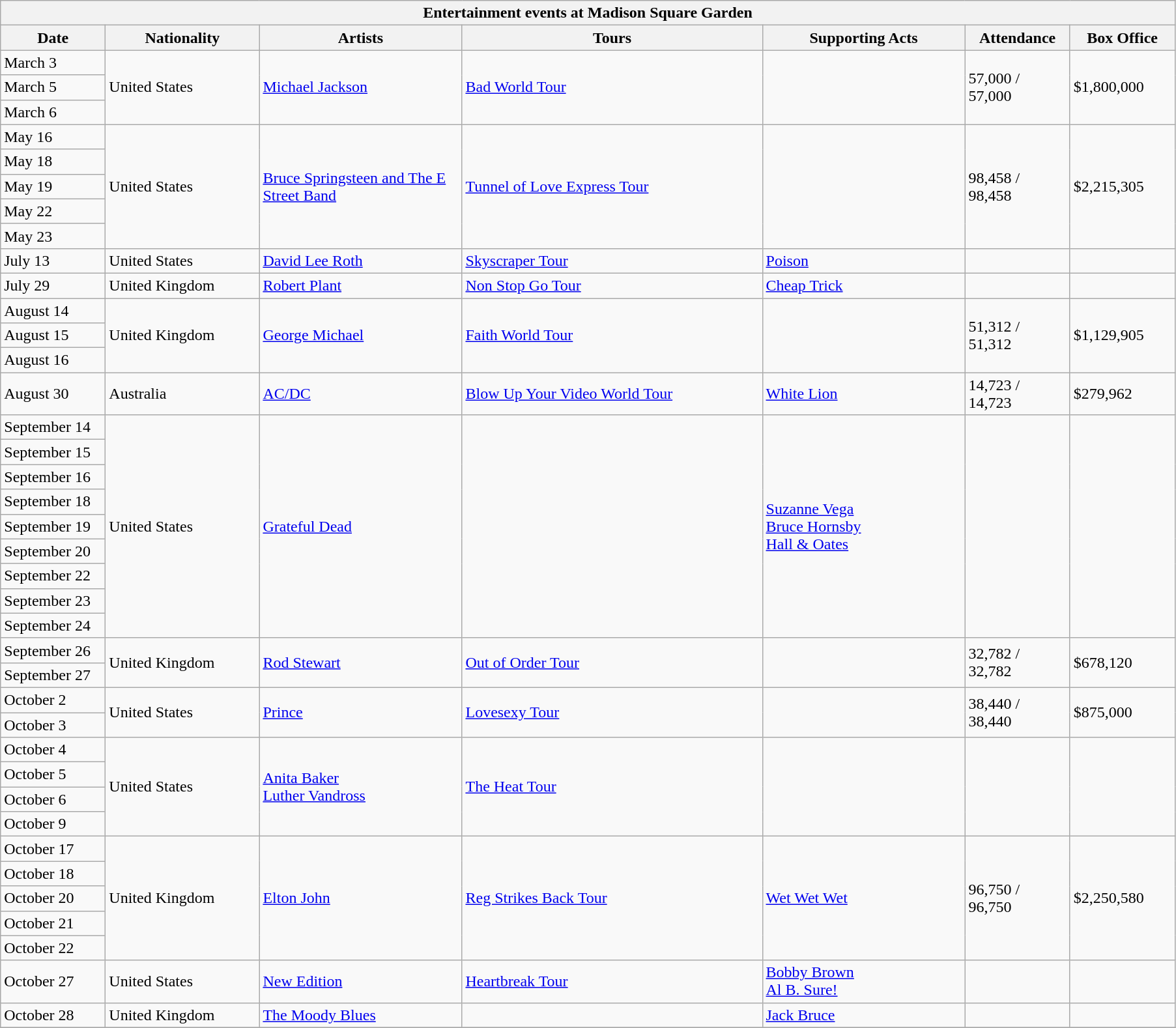<table class="wikitable">
<tr>
<th colspan="7">Entertainment events at Madison Square Garden</th>
</tr>
<tr>
<th width=100>Date</th>
<th width=150>Nationality</th>
<th width=200>Artists</th>
<th width=300>Tours</th>
<th width=200>Supporting Acts</th>
<th width=100>Attendance</th>
<th width=100>Box Office</th>
</tr>
<tr>
<td>March 3</td>
<td rowspan="3">United States</td>
<td rowspan="3"><a href='#'>Michael Jackson</a></td>
<td rowspan="3"><a href='#'>Bad World Tour</a></td>
<td rowspan="3"></td>
<td rowspan="3">57,000 / 57,000</td>
<td rowspan="3">$1,800,000</td>
</tr>
<tr>
<td>March 5</td>
</tr>
<tr>
<td>March 6</td>
</tr>
<tr>
<td>May 16</td>
<td rowspan="5">United States</td>
<td rowspan="5"><a href='#'>Bruce Springsteen and The E Street Band</a></td>
<td rowspan="5"><a href='#'>Tunnel of Love Express Tour</a></td>
<td rowspan="5"></td>
<td rowspan="5">98,458 / 98,458</td>
<td rowspan="5">$2,215,305</td>
</tr>
<tr>
<td>May 18</td>
</tr>
<tr>
<td>May 19</td>
</tr>
<tr>
<td>May 22</td>
</tr>
<tr>
<td>May 23</td>
</tr>
<tr>
<td>July 13</td>
<td>United States</td>
<td><a href='#'>David Lee Roth</a></td>
<td><a href='#'>Skyscraper Tour</a></td>
<td><a href='#'>Poison</a></td>
<td></td>
<td></td>
</tr>
<tr>
<td>July 29</td>
<td>United Kingdom</td>
<td><a href='#'>Robert Plant</a></td>
<td><a href='#'>Non Stop Go Tour</a></td>
<td><a href='#'>Cheap Trick</a></td>
<td></td>
<td></td>
</tr>
<tr>
<td>August 14</td>
<td rowspan=3>United Kingdom</td>
<td rowspan=3><a href='#'>George Michael</a></td>
<td rowspan=3><a href='#'>Faith World Tour</a></td>
<td rowspan=3></td>
<td rowspan=3>51,312 / 51,312</td>
<td rowspan=3>$1,129,905</td>
</tr>
<tr>
<td>August 15</td>
</tr>
<tr>
<td>August 16</td>
</tr>
<tr>
<td>August 30</td>
<td>Australia</td>
<td><a href='#'>AC/DC</a></td>
<td><a href='#'>Blow Up Your Video World Tour</a></td>
<td><a href='#'>White Lion</a></td>
<td>14,723 / 14,723</td>
<td>$279,962</td>
</tr>
<tr>
<td>September 14</td>
<td rowspan=9>United States</td>
<td rowspan=9><a href='#'>Grateful Dead</a></td>
<td rowspan=9></td>
<td rowspan=9><a href='#'>Suzanne Vega</a><br><a href='#'>Bruce Hornsby</a><br><a href='#'>Hall & Oates</a></td>
<td rowspan=9></td>
<td rowspan=9></td>
</tr>
<tr>
<td>September 15</td>
</tr>
<tr>
<td>September 16</td>
</tr>
<tr>
<td>September 18</td>
</tr>
<tr>
<td>September 19</td>
</tr>
<tr>
<td>September 20</td>
</tr>
<tr>
<td>September 22</td>
</tr>
<tr>
<td>September 23</td>
</tr>
<tr>
<td>September 24</td>
</tr>
<tr>
<td>September 26</td>
<td rowspan=2>United Kingdom</td>
<td rowspan=2><a href='#'>Rod Stewart</a></td>
<td rowspan=2><a href='#'>Out of Order Tour</a></td>
<td rowspan=2></td>
<td rowspan=2>32,782 / 32,782</td>
<td rowspan=2>$678,120</td>
</tr>
<tr>
<td>September 27</td>
</tr>
<tr>
<td>October 2</td>
<td rowspan=2>United States</td>
<td rowspan=2><a href='#'>Prince</a></td>
<td rowspan=2><a href='#'>Lovesexy Tour</a></td>
<td rowspan=2></td>
<td rowspan=2>38,440 / 38,440</td>
<td rowspan=2>$875,000</td>
</tr>
<tr>
<td>October 3</td>
</tr>
<tr>
<td>October 4</td>
<td rowspan=4>United States</td>
<td rowspan=4><a href='#'>Anita Baker</a><br><a href='#'>Luther Vandross</a></td>
<td rowspan=4><a href='#'>The Heat Tour</a></td>
<td rowspan=4></td>
<td rowspan=4></td>
<td rowspan=4></td>
</tr>
<tr>
<td>October 5</td>
</tr>
<tr>
<td>October 6</td>
</tr>
<tr>
<td>October 9</td>
</tr>
<tr>
<td>October 17</td>
<td rowspan=5>United Kingdom</td>
<td rowspan=5><a href='#'>Elton John</a></td>
<td rowspan=5><a href='#'>Reg Strikes Back Tour</a></td>
<td rowspan=5><a href='#'>Wet Wet Wet</a></td>
<td rowspan=5>96,750 / 96,750</td>
<td rowspan=5>$2,250,580</td>
</tr>
<tr>
<td>October 18</td>
</tr>
<tr>
<td>October 20</td>
</tr>
<tr>
<td>October 21</td>
</tr>
<tr>
<td>October 22</td>
</tr>
<tr>
<td>October 27</td>
<td>United States</td>
<td><a href='#'>New Edition</a></td>
<td><a href='#'>Heartbreak Tour</a></td>
<td><a href='#'>Bobby Brown</a><br><a href='#'>Al B. Sure!</a></td>
<td></td>
<td></td>
</tr>
<tr>
<td>October 28</td>
<td>United Kingdom</td>
<td><a href='#'>The Moody Blues</a></td>
<td></td>
<td><a href='#'>Jack Bruce</a></td>
<td></td>
<td></td>
</tr>
<tr>
</tr>
</table>
